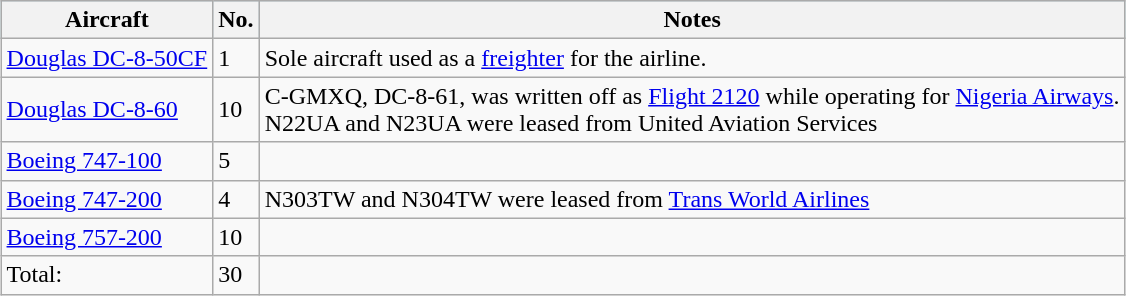<table class="wikitable toccolours" border="1" cellpadding="3" style="margin:1em auto; border-collapse:collapse">
<tr bgcolor=lightblue>
<th>Aircraft</th>
<th>No.</th>
<th>Notes</th>
</tr>
<tr>
<td><a href='#'>Douglas DC-8-50CF</a></td>
<td>1</td>
<td>Sole aircraft used as a <a href='#'>freighter</a> for the airline.</td>
</tr>
<tr>
<td><a href='#'>Douglas DC-8-60</a></td>
<td>10</td>
<td>C-GMXQ, DC-8-61, was written off as <a href='#'>Flight 2120</a> while operating for <a href='#'>Nigeria Airways</a>.<br>N22UA and N23UA were leased from United Aviation Services</td>
</tr>
<tr>
<td><a href='#'>Boeing 747-100</a></td>
<td>5</td>
<td></td>
</tr>
<tr>
<td><a href='#'>Boeing 747-200</a></td>
<td>4</td>
<td>N303TW and N304TW were leased from <a href='#'>Trans World Airlines</a></td>
</tr>
<tr>
<td><a href='#'>Boeing 757-200</a></td>
<td>10</td>
<td></td>
</tr>
<tr>
<td>Total:</td>
<td>30</td>
<td></td>
</tr>
</table>
